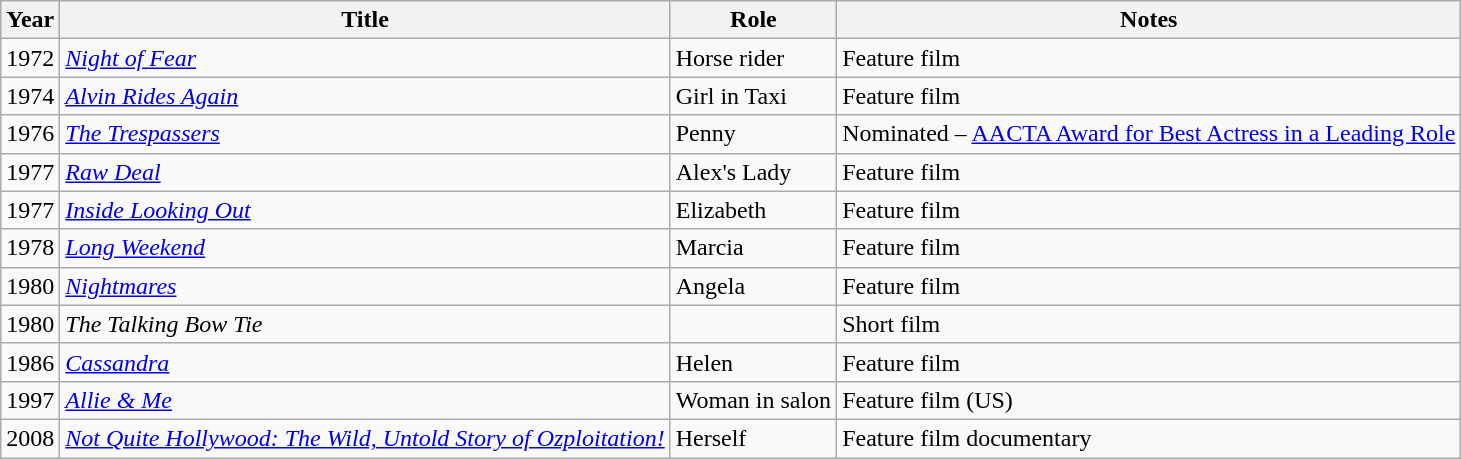<table class="wikitable">
<tr>
<th>Year</th>
<th>Title</th>
<th>Role</th>
<th>Notes</th>
</tr>
<tr>
<td>1972</td>
<td><em><a href='#'>Night of Fear</a></em></td>
<td>Horse rider</td>
<td>Feature film</td>
</tr>
<tr>
<td>1974</td>
<td><em><a href='#'>Alvin Rides Again</a></em></td>
<td>Girl in Taxi</td>
<td>Feature film</td>
</tr>
<tr>
<td>1976</td>
<td><em><a href='#'>The Trespassers</a></em></td>
<td>Penny</td>
<td>Nominated – <a href='#'>AACTA Award for Best Actress in a Leading Role</a></td>
</tr>
<tr>
<td>1977</td>
<td><em><a href='#'>Raw Deal</a></em></td>
<td>Alex's Lady</td>
<td>Feature film</td>
</tr>
<tr>
<td>1977</td>
<td><em><a href='#'>Inside Looking Out</a></em></td>
<td>Elizabeth</td>
<td>Feature film</td>
</tr>
<tr>
<td>1978</td>
<td><em><a href='#'>Long Weekend</a></em></td>
<td>Marcia</td>
<td>Feature film</td>
</tr>
<tr>
<td>1980</td>
<td><em><a href='#'>Nightmares</a></em></td>
<td>Angela</td>
<td>Feature film</td>
</tr>
<tr>
<td>1980</td>
<td><em>The Talking Bow Tie</em></td>
<td></td>
<td>Short film</td>
</tr>
<tr>
<td>1986</td>
<td><em><a href='#'>Cassandra</a></em></td>
<td>Helen</td>
<td>Feature film</td>
</tr>
<tr>
<td>1997</td>
<td><em><a href='#'>Allie & Me</a></em></td>
<td>Woman in salon</td>
<td>Feature film (US)</td>
</tr>
<tr>
<td>2008</td>
<td><em><a href='#'>Not Quite Hollywood: The Wild, Untold Story of Ozploitation!</a></em></td>
<td>Herself</td>
<td>Feature film documentary</td>
</tr>
</table>
